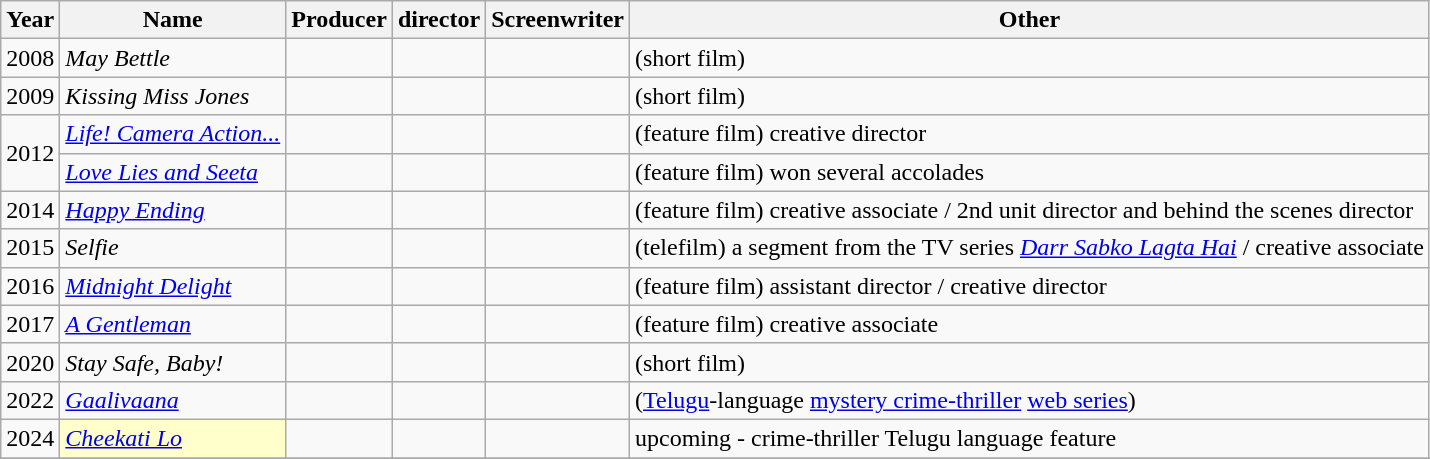<table class="wikitable">
<tr>
<th>Year</th>
<th>Name</th>
<th>Producer</th>
<th>director</th>
<th>Screenwriter</th>
<th>Other</th>
</tr>
<tr>
<td>2008</td>
<td><em>May Bettle</em></td>
<td></td>
<td></td>
<td></td>
<td>(short film)</td>
</tr>
<tr>
<td>2009</td>
<td><em>Kissing Miss Jones</em></td>
<td></td>
<td></td>
<td></td>
<td>(short film)</td>
</tr>
<tr>
<td rowspan="2">2012</td>
<td><em><a href='#'>Life! Camera Action...</a></em></td>
<td></td>
<td></td>
<td></td>
<td>(feature film) creative director</td>
</tr>
<tr>
<td><em><a href='#'>Love Lies and Seeta</a></em></td>
<td></td>
<td></td>
<td></td>
<td>(feature film) won several accolades</td>
</tr>
<tr>
<td>2014</td>
<td><em><a href='#'>Happy Ending</a></em></td>
<td></td>
<td></td>
<td></td>
<td>(feature film) creative associate / 2nd unit director and behind the scenes director</td>
</tr>
<tr>
<td>2015</td>
<td><em>Selfie</em></td>
<td></td>
<td></td>
<td></td>
<td>(telefilm) a segment from the TV series <em><a href='#'>Darr Sabko Lagta Hai</a></em> / creative associate</td>
</tr>
<tr>
<td>2016</td>
<td><em><a href='#'>Midnight Delight</a></em></td>
<td></td>
<td></td>
<td></td>
<td>(feature film) assistant director / creative director</td>
</tr>
<tr>
<td>2017</td>
<td><em><a href='#'>A Gentleman</a></em></td>
<td></td>
<td></td>
<td></td>
<td>(feature film) creative associate</td>
</tr>
<tr>
<td>2020</td>
<td><em>Stay Safe, Baby!</em></td>
<td></td>
<td></td>
<td></td>
<td>(short film)</td>
</tr>
<tr>
<td>2022</td>
<td><em><a href='#'>Gaalivaana</a></em></td>
<td></td>
<td></td>
<td></td>
<td>(<a href='#'>Telugu</a>-language <a href='#'>mystery crime-thriller</a> <a href='#'>web series</a>)</td>
</tr>
<tr>
<td>2024</td>
<td ! scope="row" style="background:#FFFFCC;"><em><a href='#'>Cheekati Lo</a></em></td>
<td></td>
<td></td>
<td></td>
<td>upcoming - crime-thriller Telugu language feature</td>
</tr>
<tr>
</tr>
</table>
